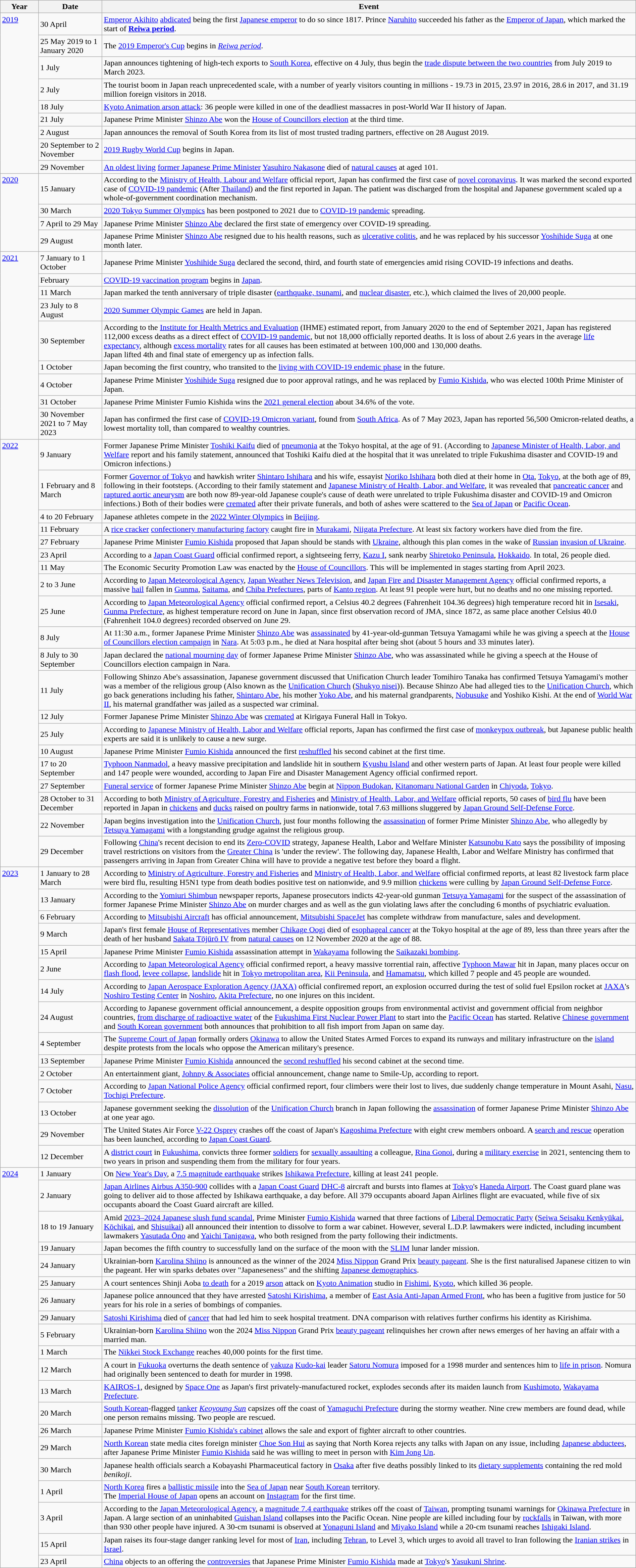<table class="wikitable" width="100%">
<tr>
<th style="width:6%">Year</th>
<th style="width:10%">Date</th>
<th>Event</th>
</tr>
<tr>
<td rowspan="9" valign="top"><a href='#'>2019</a></td>
<td>30 April</td>
<td><a href='#'>Emperor Akihito</a> <a href='#'>abdicated</a> being the first <a href='#'>Japanese emperor</a> to do so since 1817. Prince <a href='#'>Naruhito</a> succeeded his father as the <a href='#'>Emperor of Japan</a>, which marked the start of <strong><a href='#'>Reiwa period</a></strong>.</td>
</tr>
<tr>
<td>25 May 2019 to 1 January 2020</td>
<td>The <a href='#'>2019 Emperor's Cup</a> begins in <em><a href='#'>Reiwa period</a></em>.</td>
</tr>
<tr>
<td>1 July</td>
<td>Japan announces tightening of high-tech exports to <a href='#'>South Korea</a>, effective on 4 July, thus begin the <a href='#'>trade dispute between the two countries</a> from July 2019 to March 2023.</td>
</tr>
<tr>
<td>2 July</td>
<td>The tourist boom in Japan reach unprecedented scale, with a number of yearly visitors counting in millions - 19.73 in 2015, 23.97 in 2016, 28.6 in 2017, and 31.19 million foreign visitors in 2018.</td>
</tr>
<tr>
<td>18 July</td>
<td><a href='#'>Kyoto Animation arson attack</a>: 36 people were killed in one of the deadliest massacres in post-World War II history of Japan.</td>
</tr>
<tr>
<td>21 July</td>
<td>Japanese Prime Minister <a href='#'>Shinzo Abe</a> won the <a href='#'>House of Councillors election</a> at the third time.</td>
</tr>
<tr>
<td>2 August</td>
<td>Japan announces the removal of South Korea from its list of most trusted trading partners, effective on 28 August 2019.</td>
</tr>
<tr>
<td>20 September to 2 November</td>
<td><a href='#'>2019 Rugby World Cup</a> begins in Japan.</td>
</tr>
<tr>
<td>29 November</td>
<td><a href='#'>An oldest living</a> <a href='#'>former Japanese Prime Minister</a> <a href='#'>Yasuhiro Nakasone</a> died of <a href='#'>natural causes</a> at aged 101.</td>
</tr>
<tr>
<td rowspan="4" valign="top"><a href='#'>2020</a></td>
<td>15 January</td>
<td>According to the <a href='#'>Ministry of Health, Labour and Welfare</a> official report, Japan has confirmed the first case of <a href='#'>novel coronavirus</a>. It was marked the second exported case of <a href='#'>COVID-19 pandemic</a> (After <a href='#'>Thailand</a>) and the first reported in Japan. The patient was discharged from the hospital and Japanese government scaled up a whole-of-government coordination mechanism.</td>
</tr>
<tr>
<td>30 March</td>
<td><a href='#'>2020 Tokyo Summer Olympics</a> has been postponed to 2021 due to <a href='#'>COVID-19 pandemic</a> spreading.</td>
</tr>
<tr>
<td>7 April to 29 May</td>
<td>Japanese Prime Minister <a href='#'>Shinzo Abe</a> declared the first state of emergency over COVID-19 spreading.</td>
</tr>
<tr>
<td>29 August</td>
<td>Japanese Prime Minister <a href='#'>Shinzo Abe</a> resigned due to his health reasons, such as <a href='#'>ulcerative colitis</a>, and he was replaced by his successor <a href='#'>Yoshihide Suga</a> at one month later.</td>
</tr>
<tr>
<td rowspan="9" valign="top"><a href='#'>2021</a></td>
<td>7 January to 1 October</td>
<td>Japanese Prime Minister <a href='#'>Yoshihide Suga</a> declared the second, third, and fourth state of emergencies amid rising COVID-19 infections and deaths.</td>
</tr>
<tr>
<td>February</td>
<td><a href='#'>COVID-19 vaccination program</a> begins in <a href='#'>Japan</a>.</td>
</tr>
<tr>
<td>11 March</td>
<td>Japan marked the tenth anniversary of triple disaster (<a href='#'>earthquake, tsunami</a>, and <a href='#'>nuclear disaster</a>, etc.), which claimed the lives of 20,000 people.</td>
</tr>
<tr>
<td>23 July to 8 August</td>
<td><a href='#'>2020 Summer Olympic Games</a> are held in Japan.</td>
</tr>
<tr>
<td>30 September</td>
<td>According to the <a href='#'>Institute for Health Metrics and Evaluation</a> (IHME) estimated report, from January 2020 to the end of September 2021, Japan has registered 112,000 excess deaths as a direct effect of <a href='#'>COVID-19 pandemic</a>, but not 18,000 officially reported deaths. It is loss of about 2.6 years in the average <a href='#'>life expectancy</a>, although <a href='#'>excess mortality</a> rates for all causes has been estimated at between 100,000 and 130,000 deaths.<br>Japan lifted 4th and final state of emergency up as infection falls.</td>
</tr>
<tr>
<td>1 October</td>
<td>Japan becoming the first country, who transited to the <a href='#'>living with COVID-19 endemic phase</a> in the future.</td>
</tr>
<tr>
<td>4 October</td>
<td>Japanese Prime Minister <a href='#'>Yoshihide Suga</a> resigned due to poor approval ratings, and he was replaced by <a href='#'>Fumio Kishida</a>, who was elected 100th Prime Minister of Japan.</td>
</tr>
<tr>
<td>31 October</td>
<td>Japanese Prime Minister Fumio Kishida wins the <a href='#'>2021 general election</a> about 34.6% of the vote.</td>
</tr>
<tr>
<td>30 November 2021 to 7 May 2023</td>
<td>Japan has confirmed the first case of <a href='#'>COVID-19 Omicron variant</a>, found from <a href='#'>South Africa</a>. As of 7 May 2023, Japan has reported 56,500 Omicron-related deaths, a lowest mortality toll, than compared to wealthy countries.</td>
</tr>
<tr>
<td rowspan="20" valign="top"><a href='#'>2022</a></td>
<td>9 January</td>
<td>Former Japanese Prime Minister <a href='#'>Toshiki Kaifu</a> died of <a href='#'>pneumonia</a> at the Tokyo hospital, at the age of 91. (According to <a href='#'>Japanese Minister of Health, Labor, and Welfare</a> report and his family statement, announced that Toshiki Kaifu died at the hospital that it was unrelated to triple Fukushima disaster and COVID-19 and Omicron infections.)</td>
</tr>
<tr>
<td>1 February and 8 March</td>
<td>Former <a href='#'>Governor of Tokyo</a> and hawkish writer <a href='#'>Shintaro Ishihara</a> and his wife, essayist <a href='#'>Noriko Ishihara</a> both died at their home in <a href='#'>Ota</a>, <a href='#'>Tokyo</a>, at the both age of 89, following in their footsteps. (According to their family statement and <a href='#'>Japanese Ministry of Health, Labor, and Welfare</a>, it was revealed that <a href='#'>pancreatic cancer</a> and <a href='#'>raptured aortic aneurysm</a> are both now 89-year-old Japanese couple's cause of death were unrelated to triple Fukushima disaster and COVID-19 and Omicron infections.) Both of their bodies were <a href='#'>cremated</a> after their private funerals, and both of ashes were scattered to the <a href='#'>Sea of Japan</a> or <a href='#'>Pacific Ocean</a>.</td>
</tr>
<tr>
<td>4 to 20 February</td>
<td>Japanese athletes compete in the <a href='#'>2022 Winter Olympics</a> in <a href='#'>Beijing</a>.</td>
</tr>
<tr>
<td>11 February</td>
<td>A <a href='#'>rice cracker</a> <a href='#'>confectionery manufacturing factory</a> caught fire in <a href='#'>Murakami</a>, <a href='#'>Niigata Prefecture</a>. At least six factory workers have died from the fire.</td>
</tr>
<tr>
<td>27 February</td>
<td>Japanese Prime Minister <a href='#'>Fumio Kishida</a> proposed that Japan should be stands with <a href='#'>Ukraine</a>, although this plan comes in the wake of <a href='#'>Russian</a> <a href='#'>invasion of Ukraine</a>.</td>
</tr>
<tr>
<td>23 April</td>
<td>According to a <a href='#'>Japan Coast Guard</a> official confirmed report, a sightseeing ferry, <a href='#'>Kazu I</a>, sank nearby <a href='#'>Shiretoko Peninsula</a>, <a href='#'>Hokkaido</a>. In total, 26 people died.</td>
</tr>
<tr>
<td>11 May</td>
<td>The Economic Security Promotion Law was enacted by the <a href='#'>House of Councillors</a>. This will be implemented in stages starting from April 2023.</td>
</tr>
<tr>
<td>2 to 3 June</td>
<td>According to <a href='#'>Japan Meteorological Agency</a>, <a href='#'>Japan Weather News Television</a>, and <a href='#'>Japan Fire and Disaster Management Agency</a> official confirmed reports, a massive <a href='#'>hail</a> fallen in <a href='#'>Gunma</a>, <a href='#'>Saitama</a>, and <a href='#'>Chiba Prefectures</a>, parts of <a href='#'>Kanto region</a>. At least 91 people were hurt, but no deaths and no one missing reported.</td>
</tr>
<tr>
<td>25 June</td>
<td>According to <a href='#'>Japan Meteorological Agency</a> official confirmed report, a Celsius 40.2 degrees (Fahrenheit 104.36 degrees) high temperature record hit in <a href='#'>Isesaki</a>, <a href='#'>Gunma Prefecture</a>, as highest temperature record on June in Japan, since first observation record of JMA, since 1872, as same place another Celsius 40.0 (Fahrenheit 104.0 degrees) recorded observed on June 29.</td>
</tr>
<tr>
<td>8 July</td>
<td>At 11:30 a.m., former Japanese Prime Minister <a href='#'>Shinzo Abe</a> was <a href='#'>assassinated</a> by 41-year-old-gunman Tetsuya Yamagami while he was giving a speech at the <a href='#'>House of Councillors election campaign</a> in <a href='#'>Nara</a>. At 5:03 p.m., he died at Nara hospital after being shot (about 5 hours and 33 minutes later).</td>
</tr>
<tr>
<td>8 July to 30 September</td>
<td>Japan declared the <a href='#'>national mourning day</a> of former Japanese Prime Minister <a href='#'>Shinzo Abe</a>, who was assassinated while he giving a speech at the House of Councillors election campaign in Nara.</td>
</tr>
<tr>
<td>11 July</td>
<td>Following Shinzo Abe's assassination, Japanese government discussed that Unification Church leader Tomihiro Tanaka has confirmed Tetsuya Yamagami's mother was a member of the religious group (Also known as the <a href='#'>Unification Church</a> (<a href='#'>Shukyo nisei</a>)). Because Shinzo Abe had alleged ties to the <a href='#'>Unification Church</a>, which go back generations including his father, <a href='#'>Shintaro Abe</a>, his mother <a href='#'>Yoko Abe</a>, and his maternal grandparents, <a href='#'>Nobusuke</a> and Yoshiko Kishi. At the end of <a href='#'>World War II</a>, his maternal grandfather was jailed as a suspected war criminal.</td>
</tr>
<tr>
<td>12 July</td>
<td>Former Japanese Prime Minister <a href='#'>Shinzo Abe</a> was <a href='#'>cremated</a> at Kirigaya Funeral Hall in Tokyo.</td>
</tr>
<tr>
<td>25 July</td>
<td>According to <a href='#'>Japanese Ministry of Health, Labor and Welfare</a> official reports, Japan has confirmed the first case of <a href='#'>monkeypox outbreak</a>, but Japanese public health experts are said it is unlikely to cause a new surge.</td>
</tr>
<tr>
<td>10 August</td>
<td>Japanese Prime Minister <a href='#'>Fumio Kishida</a> announced the first <a href='#'>reshuffled</a> his second cabinet at the first time.</td>
</tr>
<tr>
<td>17 to 20 September</td>
<td><a href='#'>Typhoon Nanmadol</a>, a heavy massive precipitation and landslide hit in southern <a href='#'>Kyushu Island</a> and other western parts of Japan. At least four people were killed and 147 people were wounded, according to Japan Fire and Disaster Management Agency official confirmed report.</td>
</tr>
<tr>
<td>27 September</td>
<td><a href='#'>Funeral service</a> of former Japanese Prime Minister <a href='#'>Shinzo Abe</a> begin at <a href='#'>Nippon Budokan</a>, <a href='#'>Kitanomaru National Garden</a> in <a href='#'>Chiyoda</a>, <a href='#'>Tokyo</a>.</td>
</tr>
<tr>
<td>28 October to 31 December</td>
<td>According to both <a href='#'>Ministry of Agriculture, Forestry and Fisheries</a> and <a href='#'>Ministry of Health, Labor, and Welfare</a> official reports, 50 cases of <a href='#'>bird flu</a> have been reported in Japan in <a href='#'>chickens</a> and <a href='#'>ducks</a> raised on poultry farms in nationwide, total 7.63 millions sluggered by <a href='#'>Japan Ground Self-Defense Force</a>.</td>
</tr>
<tr>
<td>22 November</td>
<td>Japan begins investigation into the <a href='#'>Unification Church</a>, just four months following the <a href='#'>assassination</a> of former Prime Minister <a href='#'>Shinzo Abe</a>, who allegedly by <a href='#'>Tetsuya Yamagami</a> with a longstanding grudge against the religious group.</td>
</tr>
<tr>
<td>29 December</td>
<td>Following <a href='#'>China</a>'s recent decision to end its <a href='#'>Zero-COVID</a> strategy, Japanese Health, Labor and Welfare Minister <a href='#'>Katsunobu Kato</a> says the possibility of imposing travel restrictions on visitors from the <a href='#'>Greater China</a> is 'under the review'. The following day, Japanese Health, Labor and Welfare Ministry has confirmed that passengers arriving in Japan from Greater China will have to provide a negative test before they board a flight.</td>
</tr>
<tr>
<td rowspan="15" valign="top"><a href='#'>2023</a></td>
<td>1 January to 28 March</td>
<td>According to <a href='#'>Ministry of Agriculture, Forestry and Fisheries</a> and <a href='#'>Ministry of Health, Labor, and Welfare</a> official confirmed reports, at least 82 livestock farm place were bird flu, resulting H5N1 type from death bodies positive test on nationwide, and 9.9 million <a href='#'>chickens</a> were culling by <a href='#'>Japan Ground Self-Defense Force</a>.</td>
</tr>
<tr>
<td>13 January</td>
<td>According to the <a href='#'>Yomiuri Shimbun</a> newspaper reports, Japanese prosecutors indicts 42-year-old gunman <a href='#'>Tetsuya Yamagami</a> for the suspect of the assassination of former Japanese Prime Minister <a href='#'>Shinzo Abe</a> on murder charges and as well as the gun violating laws after the concluding 6 months of psychiatric evaluation.</td>
</tr>
<tr>
<td>6 February</td>
<td>According to <a href='#'>Mitsubishi Aircraft</a> has official announcement, <a href='#'>Mitsubishi SpaceJet</a> has complete withdraw from manufacture, sales and development.</td>
</tr>
<tr>
<td>9 March</td>
<td>Japan's first female <a href='#'>House of Representatives</a> member <a href='#'>Chikage Oogi</a> died of <a href='#'>esophageal cancer</a> at the Tokyo hospital at the age of 89, less than three years after the death of her husband <a href='#'>Sakata Tōjūrō IV</a> from <a href='#'>natural causes</a> on 12 November 2020 at the age of 88.</td>
</tr>
<tr>
<td>15 April</td>
<td>Japanese Prime Minister <a href='#'>Fumio Kishida</a> assassination attempt in <a href='#'>Wakayama</a> following the <a href='#'>Saikazaki bombing</a>.</td>
</tr>
<tr>
<td>2 June</td>
<td>According to <a href='#'>Japan Meteorological Agency</a> official confirmed report, a heavy massive torrential rain, affective <a href='#'>Typhoon Mawar</a> hit in Japan, many places occur on <a href='#'>flash flood</a>, <a href='#'>levee collapse</a>, <a href='#'>landslide</a> hit in <a href='#'>Tokyo metropolitan area</a>, <a href='#'>Kii Peninsula</a>, and <a href='#'>Hamamatsu</a>, which killed 7 people and 45 people are wounded.</td>
</tr>
<tr>
<td>14 July</td>
<td>According to <a href='#'>Japan Aerospace Exploration Agency (JAXA)</a> official confiremed report, an explosion occurred during the test of solid fuel Epsilon rocket at <a href='#'>JAXA</a>'s <a href='#'>Noshiro Testing Center</a> in <a href='#'>Noshiro</a>, <a href='#'>Akita Prefecture</a>, no one injures on this incident.</td>
</tr>
<tr>
<td>24 August</td>
<td>According to Japanese government official announcement, a despite opposition groups from environmental activist and government official from neighbor countries, <a href='#'>from discharge of radioactive water</a> of the <a href='#'>Fukushima First Nuclear Power Plant</a> to start into the <a href='#'>Pacific Ocean</a> has started. Relative <a href='#'>Chinese government</a> and <a href='#'>South Korean government</a> both announces that prohibition to all fish import from Japan on same day.</td>
</tr>
<tr>
<td>4 September</td>
<td>The <a href='#'>Supreme Court of Japan</a> formally orders <a href='#'>Okinawa</a> to allow the United States Armed Forces to expand its runways and military infrastructure on the <a href='#'>island</a> despite protests from the locals who oppose the American military's presence.</td>
</tr>
<tr>
<td>13 September</td>
<td>Japanese Prime Minister <a href='#'>Fumio Kishida</a> announced the <a href='#'>second reshuffled</a> his second cabinet at the second time.</td>
</tr>
<tr>
<td>2 October</td>
<td>An entertainment giant, <a href='#'>Johnny & Associates</a> official announcement, change name to Smile-Up, according to report.</td>
</tr>
<tr>
<td>7 October</td>
<td>According to <a href='#'>Japan National Police Agency</a> official confirmed report, four climbers were their lost to lives, due suddenly change temperature in Mount Asahi, <a href='#'>Nasu</a>, <a href='#'>Tochigi Prefecture</a>.</td>
</tr>
<tr>
<td>13 October</td>
<td>Japanese government seeking the <a href='#'>dissolution</a> of the <a href='#'>Unification Church</a> branch in Japan following the <a href='#'>assassination</a> of former Japanese Prime Minister <a href='#'>Shinzo Abe</a> at one year ago.</td>
</tr>
<tr>
<td>29 November</td>
<td>The United States Air Force <a href='#'>V-22 Osprey</a> crashes off the coast of Japan's <a href='#'>Kagoshima Prefecture</a> with eight crew members onboard. A <a href='#'>search and rescue</a> operation has been launched, according to <a href='#'>Japan Coast Guard</a>.</td>
</tr>
<tr>
<td>12 December</td>
<td>A <a href='#'>district court</a> in <a href='#'>Fukushima</a>, convicts three former <a href='#'>soldiers</a> for <a href='#'>sexually assaulting</a> a colleague, <a href='#'>Rina Gonoi</a>, during a <a href='#'>military exercise</a> in 2021, sentencing them to two years in prison and suspending them from the military for four years.</td>
</tr>
<tr>
<td rowspan="20" valign="top"><a href='#'>2024</a></td>
<td>1 January</td>
<td>On <a href='#'>New Year's Day</a>, a <a href='#'>7.5 magnitude earthquake</a> strikes <a href='#'>Ishikawa Prefecture</a>, killing at least 241 people.</td>
</tr>
<tr>
<td>2 January</td>
<td><a href='#'>Japan Airlines</a> <a href='#'>Airbus A350-900</a> collides with a <a href='#'>Japan Coast Guard</a> <a href='#'>DHC-8</a> aircraft and bursts into flames at <a href='#'>Tokyo</a>'s <a href='#'>Haneda Airport</a>. The Coast guard plane was going to deliver aid to those affected by Ishikawa earthquake, a day before. All 379 occupants aboard Japan Airlines flight are evacuated, while five of six occupants aboard the Coast Guard aircraft are killed.</td>
</tr>
<tr>
<td>18 to 19 January</td>
<td>Amid <a href='#'>2023–2024 Japanese slush fund scandal</a>, Prime Minister <a href='#'>Fumio Kishida</a> warned that three factions of <a href='#'>Liberal Democratic Party</a> (<a href='#'>Seiwa Seisaku Kenkyūkai</a>, <a href='#'>Kōchikai</a>, and <a href='#'>Shisuikai</a>) all announced their intention to dissolve to form a war cabinet. However, several L.D.P. lawmakers were indicted, including incumbent lawmakers <a href='#'>Yasutada Ōno</a> and <a href='#'>Yaichi Tanigawa</a>, who both resigned from the party following their indictments.</td>
</tr>
<tr>
<td>19 January</td>
<td>Japan becomes the fifth country to successfully land on the surface of the moon with the <a href='#'>SLIM</a> lunar lander mission.</td>
</tr>
<tr>
<td>24 January</td>
<td>Ukrainian-born <a href='#'>Karolina Shiino</a> is announced as the winner of the 2024 <a href='#'>Miss Nippon</a> Grand Prix <a href='#'>beauty pageant</a>. She is the first naturalised Japanese citizen to win the pageant. Her win sparks debates over "Japaneseness" and the shifting <a href='#'>Japanese demographics</a>.</td>
</tr>
<tr>
<td>25 January</td>
<td>A court sentences Shinji Aoba <a href='#'>to death</a> for a 2019 <a href='#'>arson</a> attack on <a href='#'>Kyoto Animation</a> studio in <a href='#'>Fishimi</a>, <a href='#'>Kyoto</a>, which killed 36 people.</td>
</tr>
<tr>
<td>26 January</td>
<td>Japanese police announced that they have arrested <a href='#'>Satoshi Kirishima</a>, a member of <a href='#'>East Asia Anti-Japan Armed Front</a>, who has been a fugitive from justice for 50 years for his role in a series of bombings of companies.</td>
</tr>
<tr>
<td>29 January</td>
<td><a href='#'>Satoshi Kirishima</a> died of <a href='#'>cancer</a> that had led him to seek hospital treatment. DNA comparison with relatives further confirms his identity as Kirishima.</td>
</tr>
<tr>
<td>5 February</td>
<td>Ukrainian-born <a href='#'>Karolina Shiino</a> won the 2024 <a href='#'>Miss Nippon</a> Grand Prix <a href='#'>beauty pageant</a> relinquishes her crown after news emerges of her having an affair with a married man.</td>
</tr>
<tr>
<td>1 March</td>
<td>The <a href='#'>Nikkei Stock Exchange</a> reaches 40,000 points for the first time.</td>
</tr>
<tr>
<td>12 March</td>
<td>A court in <a href='#'>Fukuoka</a> overturns the death sentence of <a href='#'>yakuza</a> <a href='#'>Kudo-kai</a> leader <a href='#'>Satoru Nomura</a> imposed for a 1998 murder and sentences him to <a href='#'>life in prison</a>. Nomura had originally been sentenced to death for murder in 1998.</td>
</tr>
<tr>
<td>13 March</td>
<td><a href='#'>KAIROS-1</a>, designed by <a href='#'>Space One</a> as Japan's first privately-manufactured rocket, explodes seconds after its maiden launch from <a href='#'>Kushimoto</a>, <a href='#'>Wakayama Prefecture</a>.</td>
</tr>
<tr>
<td>20 March</td>
<td><a href='#'>South Korean</a>-flagged <a href='#'>tanker</a> <em><a href='#'>Keoyoung Sun</a></em> capsizes off the coast of <a href='#'>Yamaguchi Prefecture</a> during the stormy weather. Nine crew members are found dead, while one person remains missing. Two people are rescued.</td>
</tr>
<tr>
<td>26 March</td>
<td>Japanese Prime Minister <a href='#'>Fumio Kishida's cabinet</a> allows the sale and export of fighter aircraft to other countries.</td>
</tr>
<tr>
<td>29 March</td>
<td><a href='#'>North Korean</a> state media cites foreign minister <a href='#'>Choe Son Hui</a> as saying that North Korea rejects any talks with Japan on any issue, including <a href='#'>Japanese abductees</a>, after Japanese Prime Minister <a href='#'>Fumio Kishida</a> said he was willing to meet in person with <a href='#'>Kim Jong Un</a>.</td>
</tr>
<tr>
<td>30 March</td>
<td>Japanese health officials search a Kobayashi Pharmaceutical factory in <a href='#'>Osaka</a> after five deaths possibly linked to its <a href='#'>dietary supplements</a> containing the red mold <em>benikoji</em>.</td>
</tr>
<tr>
<td>1 April</td>
<td><a href='#'>North Korea</a> fires a <a href='#'>ballistic missile</a> into the <a href='#'>Sea of Japan</a> near <a href='#'>South Korean</a> territory.<br>The <a href='#'>Imperial House of Japan</a> opens an account on <a href='#'>Instagram</a> for the first time.</td>
</tr>
<tr>
<td>3 April</td>
<td>According to the <a href='#'>Japan Meteorological Agency</a>, a <a href='#'>magnitude 7.4 earthquake</a> strikes off the coast of <a href='#'>Taiwan</a>, prompting tsunami warnings for <a href='#'>Okinawa Prefecture</a> in Japan. A large section of an uninhabited <a href='#'>Guishan Island</a> collapses into the Pacific Ocean. Nine people are killed including four by <a href='#'>rockfalls</a> in Taiwan, with more than 930 other people have injured. A 30-cm tsunami is observed at <a href='#'>Yonaguni Island</a> and <a href='#'>Miyako Island</a> while a 20-cm tsunami reaches <a href='#'>Ishigaki Island</a>.</td>
</tr>
<tr>
<td>15 April</td>
<td>Japan raises its four-stage danger ranking level for most of <a href='#'>Iran</a>, including <a href='#'>Tehran</a>, to Level 3, which urges to avoid all travel to Iran following the <a href='#'>Iranian strikes</a> in <a href='#'>Israel</a>.</td>
</tr>
<tr>
<td>23 April</td>
<td><a href='#'>China</a> objects to an offering the <a href='#'>controversies</a> that Japanese Prime Minister <a href='#'>Fumio Kishida</a> made at <a href='#'>Tokyo</a>'s <a href='#'>Yasukuni Shrine</a>.</td>
</tr>
</table>
